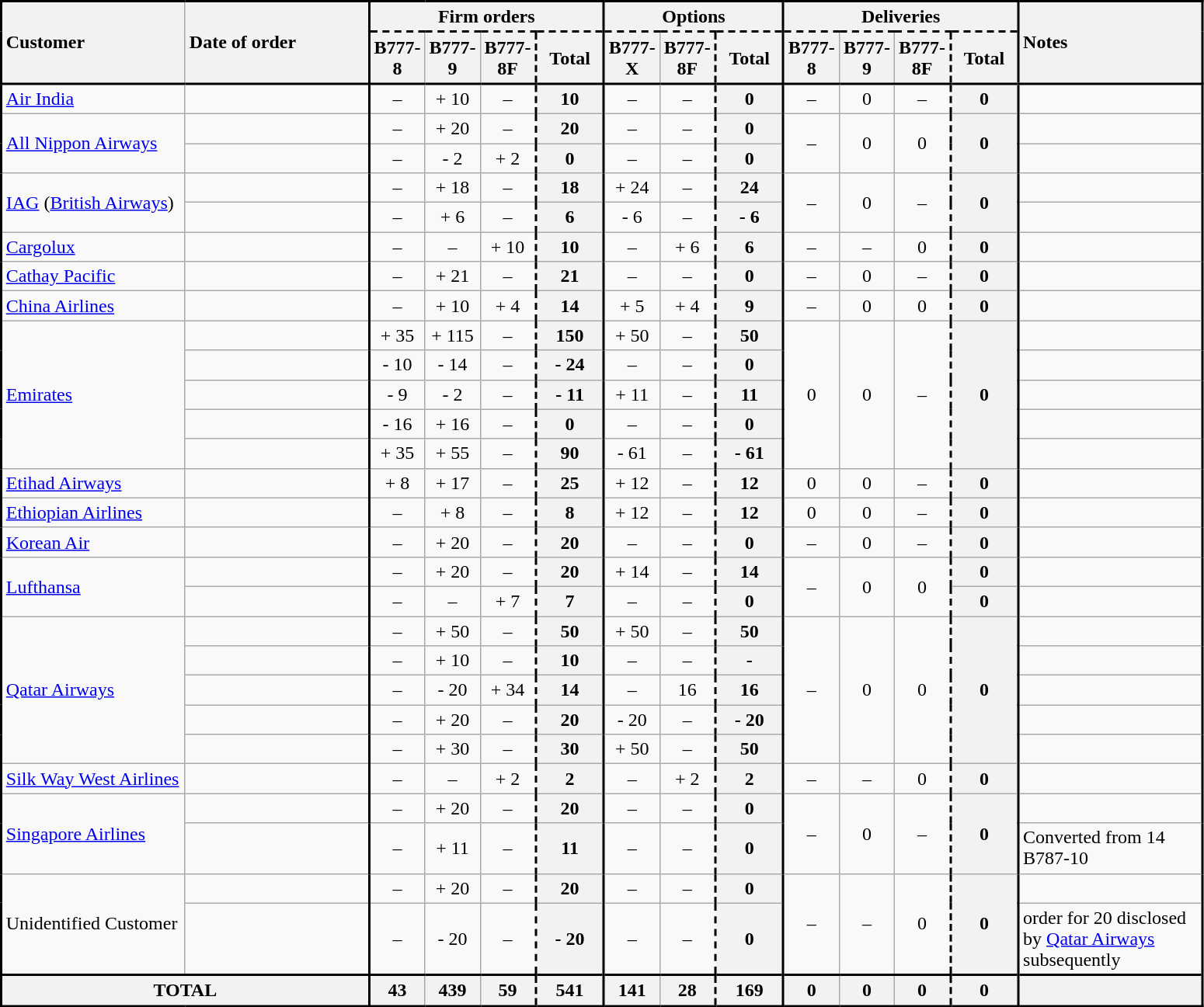<table class="wikitable sortable">
<tr>
<th rowspan="2" style="text-align:left; width: 150px;border-left:solid 2px black;border-top:solid 2px black;border-bottom:solid 2px black">Customer</th>
<th rowspan="2" style="text-align:left; width: 150px;border-right:solid 2px black;border-top:solid 2px black;border-bottom:solid 2px black">Date of order</th>
<th colspan="4" style="border-right:solid 2px black;border-top:solid 2px black">Firm orders</th>
<th colspan="3" style="border-right:solid 2px black;border-top:solid 2px black">Options</th>
<th colspan="4" style="border-right:solid 2px black;border-top:solid 2px black">Deliveries</th>
<th rowspan="2" style="text-align:left; width: 150px;border-right:solid 2px black;border-top:solid 2px black;border-bottom:solid 2px black">Notes</th>
</tr>
<tr>
<th style="width: 37px;border-top:dashed 2px black;border-bottom:solid 2px black">B777-8</th>
<th style="width: 37px;border-top:dashed 2px black;border-bottom:solid 2px black">B777-9</th>
<th style="width: 37px;border-top:dashed 2px black;border-bottom:solid 2px black">B777-8F</th>
<th style="width: 50px;border-top:dashed 2px black;border-left:dashed 2px black;border-right:solid 2px black;border-bottom:solid 2px black">Total</th>
<th style="width: 37px;border-top:dashed 2px black;border-bottom:solid 2px black">B777-X</th>
<th style="width: 37px;border-top:dashed 2px black;border-bottom:solid 2px black">B777-8F</th>
<th style="width: 50px;border-top:dashed 2px black;border-left:dashed 2px black;border-right:solid 2px black;border-bottom:solid 2px black">Total</th>
<th style="width: 37px;border-top:dashed 2px black;border-bottom:solid 2px black">B777-8</th>
<th style="width: 37px;border-top:dashed 2px black;border-bottom:solid 2px black">B777-9</th>
<th style="width: 37px;border-top:dashed 2px black;border-bottom:solid 2px black">B777-8F</th>
<th style="width: 50px;border-top:dashed 2px black;border-left:dashed 2px black;border-right:solid 2px black;border-bottom:solid 2px black">Total</th>
</tr>
<tr>
<td style="border-left:solid 2px black"><a href='#'>Air India</a></td>
<td style="border-right:solid 2px black"></td>
<td align="center">–</td>
<td align="center">+ 10</td>
<td align="center">–</td>
<th align="center" style="width: 35px;border-left:dashed 2px black;border-right:solid 2px black">10</th>
<td align="center">–</td>
<td align="center">–</td>
<th align="center" style="width: 35px;border-left:dashed 2px black;border-right:solid 2px black">0</th>
<td align="center">–</td>
<td align="center">0</td>
<td align="center">–</td>
<th align="center" style="width: 35px;border-left:dashed 2px black;border-right:solid 2px black">0</th>
<td style="border-right:solid 2px black"></td>
</tr>
<tr>
<td rowspan="2" style="border-left:solid 2px black"><a href='#'>All Nippon Airways</a></td>
<td style="border-right:solid 2px black"></td>
<td align="center">–</td>
<td align="center">+ 20</td>
<td align="center">–</td>
<th align="center" style="width: 35px;border-left:dashed 2px black;border-right:solid 2px black">20</th>
<td align="center">–</td>
<td align="center">–</td>
<th align="center" style="width: 35px;border-left:dashed 2px black;border-right:solid 2px black">0</th>
<td rowspan="2" align="center" style="border-left:solid 2px black">–</td>
<td rowspan="2" align="center">0</td>
<td rowspan="2" align="center">0</td>
<th rowspan="2" align="center" style="width: 35px;border-left:dashed 2px black;border-right:solid 2px black">0</th>
<td style="border-right:solid 2px black"></td>
</tr>
<tr>
<td style="border-right:solid 2px black"></td>
<td align="center">–</td>
<td align="center">- 2</td>
<td align="center">+ 2</td>
<th align="center" style="width: 35px;border-left:dashed 2px black;border-right:solid 2px black">0</th>
<td align="center">–</td>
<td align="center">–</td>
<th align="center" style="border-left:dashed 2px black;border-right:solid 2px black">0</th>
<td style="border-right:solid 2px black"></td>
</tr>
<tr>
<td rowspan="2" style="border-left:solid 2px black"><a href='#'>IAG</a> (<a href='#'>British Airways</a>)</td>
<td style="border-right:solid 2px black"></td>
<td align="center">–</td>
<td align="center">+ 18</td>
<td align="center">–</td>
<th align="center" style="width: 35px;border-left:dashed 2px black;border-right:solid 2px black">18</th>
<td align="center">+ 24</td>
<td align="center">–</td>
<th align="center" style="width: 35px;border-left:dashed 2px black;border-right:solid 2px black">24</th>
<td rowspan="2" align="center">–</td>
<td rowspan="2" align="center">0</td>
<td rowspan="2" align="center">–</td>
<th rowspan="2" align="center" style="width: 35px;border-left:dashed 2px black;border-right:solid 2px black">0</th>
<td style="border-right:solid 2px black"></td>
</tr>
<tr>
<td style="border-right:solid 2px black"></td>
<td align="center">–</td>
<td align="center">+ 6</td>
<td align="center">–</td>
<th align="center" style="width: 35px;border-left:dashed 2px black;border-right:solid 2px black">6</th>
<td align="center">- 6</td>
<td align="center">–</td>
<th align="center" style="width: 35px;border-left:dashed 2px black;border-right:solid 2px black">- 6</th>
<td style="border-right:solid 2px black"></td>
</tr>
<tr>
<td style="border-left:solid 2px black"><a href='#'>Cargolux</a></td>
<td style="border-right:solid 2px black"></td>
<td align="center">–</td>
<td align="center">–</td>
<td align="center">+ 10</td>
<th align="center" style="width: 35px;border-left:dashed 2px black;border-right:solid 2px black">10</th>
<td align="center">–</td>
<td align="center">+ 6</td>
<th align="center" style="width: 35px;border-left:dashed 2px black;border-right:solid 2px black">6</th>
<td align="center">–</td>
<td align="center">–</td>
<td align="center">0</td>
<th align="center" style="width: 35px;border-left:dashed 2px black;border-right:solid 2px black">0</th>
<td style="border-right:solid 2px black"></td>
</tr>
<tr>
<td style="border-left:solid 2px black"><a href='#'>Cathay Pacific</a></td>
<td style="border-right:solid 2px black"></td>
<td align="center">–</td>
<td align="center">+ 21</td>
<td align="center">–</td>
<th align="center" style="width: 35px;border-left:dashed 2px black;border-right:solid 2px black">21</th>
<td align="center">–</td>
<td align="center">–</td>
<th align="center" style="width: 35px;border-left:dashed 2px black;border-right:solid 2px black">0</th>
<td align="center">–</td>
<td align="center">0</td>
<td align="center">–</td>
<th align="center" style="width: 35px;border-left:dashed 2px black;border-right:solid 2px black">0</th>
<td style="border-right:solid 2px black"></td>
</tr>
<tr>
<td style="border-left:solid 2px black"><a href='#'>China Airlines</a></td>
<td style="border-right:solid 2px black"></td>
<td align="center">–</td>
<td align="center">+ 10</td>
<td align="center">+ 4</td>
<th align="center" style="width: 35px;border-left:dashed 2px black;border-right:solid 2px black">14</th>
<td align="center">+ 5</td>
<td align="center">+ 4</td>
<th align="center" style="width: 35px;border-left:dashed 2px black;border-right:solid 2px black">9</th>
<td align="center">–</td>
<td align="center">0</td>
<td align="center">0</td>
<th align="center" style="width: 35px;border-left:dashed 2px black;border-right:solid 2px black">0</th>
<td style="border-right:solid 2px black"></td>
</tr>
<tr>
<td rowspan="5" style="border-left:solid 2px black"><a href='#'>Emirates</a></td>
<td style="border-right:solid 2px black"></td>
<td align="center">+ 35</td>
<td align="center">+ 115</td>
<td align="center">–</td>
<th align="center" style="width: 35px;border-left:dashed 2px black;border-right:solid 2px black">150</th>
<td align="center">+ 50</td>
<td align="center">–</td>
<th align="center" style="width: 35px;border-left:dashed 2px black;border-right:solid 2px black">50</th>
<td rowspan="5" align="center" style="border-left:solid 2px black">0</td>
<td rowspan="5" align="center">0</td>
<td rowspan="5" align="center">–</td>
<th rowspan="5" align="center" style="width: 35px;border-left:dashed 2px black;border-right:solid 2px black">0</th>
<td style="border-right:solid 2px black"></td>
</tr>
<tr>
<td style="border-right:solid 2px black"></td>
<td align="center">- 10</td>
<td align="center">- 14</td>
<td align="center">–</td>
<th align="center" style="width: 35px;border-left:dashed 2px black;border-right:solid 2px black">- 24</th>
<td align="center">–</td>
<td align="center">–</td>
<th align="center" style="width: 35px;border-left:dashed 2px black;border-right:solid 2px black">0</th>
<td style="border-right:solid 2px black"></td>
</tr>
<tr>
<td style="border-right:solid 2px black"></td>
<td align="center">- 9</td>
<td align="center">- 2</td>
<td align="center">–</td>
<th align="center" style="width: 35px;border-left:dashed 2px black;border-right:solid 2px black">- 11</th>
<td align="center">+ 11</td>
<td align="center">–</td>
<th align="center" style="width: 35px;border-left:dashed 2px black;border-right:solid 2px black">11</th>
<td style="border-right:solid 2px black"></td>
</tr>
<tr>
<td style="border-right:solid 2px black"></td>
<td align="center">- 16</td>
<td align="center">+ 16</td>
<td align="center">–</td>
<th align="center" style="width: 35px;border-left:dashed 2px black;border-right:solid 2px black">0</th>
<td align="center">–</td>
<td align="center">–</td>
<th align="center" style="width: 35px;border-left:dashed 2px black;border-right:solid 2px black">0</th>
<td style="border-right:solid 2px black"></td>
</tr>
<tr>
<td style="border-right:solid 2px black"></td>
<td align="center">+ 35</td>
<td align="center">+ 55</td>
<td align="center">–</td>
<th align="center" style="width: 35px;border-left:dashed 2px black;border-right:solid 2px black">90</th>
<td align="center">- 61</td>
<td align="center">–</td>
<th align="center" style="width: 35px;border-left:dashed 2px black;border-right:solid 2px black">- 61</th>
<td style="border-right:solid 2px black"></td>
</tr>
<tr>
<td style="border-left:solid 2px black"><a href='#'>Etihad Airways</a></td>
<td style="border-right:solid 2px black"></td>
<td align="center">+ 8</td>
<td align="center">+ 17</td>
<td align="center">–</td>
<th align="center" style="width: 35px;border-left:dashed 2px black;border-right:solid 2px black">25</th>
<td align="center">+ 12</td>
<td align="center">–</td>
<th align="center" style="width: 35px;border-left:dashed 2px black;border-right:solid 2px black">12</th>
<td align="center">0</td>
<td align="center">0</td>
<td align="center">–</td>
<th align="center" style="width: 35px;border-left:dashed 2px black;border-right:solid 2px black">0</th>
<td style="border-right:solid 2px black"></td>
</tr>
<tr>
<td style="border-left:solid 2px black"><a href='#'>Ethiopian Airlines</a></td>
<td style="border-right:solid 2px black"></td>
<td align="center">–</td>
<td align="center">+ 8</td>
<td align="center">–</td>
<th align="center" style="width: 35px;border-left:dashed 2px black;border-right:solid 2px black">8</th>
<td align="center">+ 12</td>
<td align="center">–</td>
<th align="center" style="width: 35px;border-left:dashed 2px black;border-right:solid 2px black">12</th>
<td align="center">0</td>
<td align="center">0</td>
<td align="center">–</td>
<th align="center" style="width: 35px;border-left:dashed 2px black;border-right:solid 2px black">0</th>
<td style="border-right:solid 2px black"></td>
</tr>
<tr>
<td style="border-left:solid 2px black"><a href='#'>Korean Air</a></td>
<td style="border-right:solid 2px black"></td>
<td align="center">–</td>
<td align="center">+ 20</td>
<td align="center">–</td>
<th align="center" style="width: 35px;border-left:dashed 2px black;border-right:solid 2px black">20</th>
<td align="center">–</td>
<td align="center">–</td>
<th align="center" style="width: 35px;border-left:dashed 2px black;border-right:solid 2px black">0</th>
<td align="center">–</td>
<td align="center">0</td>
<td align="center">–</td>
<th align="center" style="width: 35px;border-left:dashed 2px black;border-right:solid 2px black">0</th>
<td style="border-right:solid 2px black"></td>
</tr>
<tr>
<td rowspan="2" style="border-left:solid 2px black"><a href='#'>Lufthansa</a></td>
<td style="border-right:solid 2px black"></td>
<td align="center">–</td>
<td align="center">+ 20</td>
<td align="center">–</td>
<th align="center" style="width: 35px;border-left:dashed 2px black;border-right:solid 2px black">20</th>
<td align="center">+ 14</td>
<td align="center">–</td>
<th align="center" style="width: 35px;border-left:dashed 2px black;border-right:solid 2px black">14</th>
<td rowspan="2" align="center" style="border-left:solid 2px black">–</td>
<td rowspan="2" align="center">0</td>
<td rowspan="2" align="center">0</td>
<th align="center" style="width: 35px;border-left:dashed 2px black;border-right:solid 2px black">0</th>
<td style="border-right:solid 2px black"></td>
</tr>
<tr>
<td style="border-right:solid 2px black"></td>
<td align="center">–</td>
<td align="center">–</td>
<td align="center">+ 7</td>
<th align="center" style="width: 35px;border-left:dashed 2px black;border-right:solid 2px black">7</th>
<td align="center">–</td>
<td align="center">–</td>
<th align="center" style="width: 35px;border-left:dashed 2px black;border-right:solid 2px black">0</th>
<th align="center" style="width: 35px;border-left:dashed 2px black;border-right:solid 2px black">0</th>
<td style="border-right:solid 2px black"></td>
</tr>
<tr>
<td rowspan="5" style="border-left:solid 2px black"><a href='#'>Qatar Airways</a></td>
<td style="border-right:solid 2px black"></td>
<td align="center">–</td>
<td align="center">+ 50</td>
<td align="center">–</td>
<th align="center" style="width: 35px;border-left:dashed 2px black;border-right:solid 2px black">50</th>
<td align="center">+ 50</td>
<td align="center">–</td>
<th align="center" style="width: 35px;border-left:dashed 2px black;border-right:solid 2px black">50</th>
<td rowspan="5" align="center" style="border-left:solid 2px black">–</td>
<td rowspan="5" align="center">0</td>
<td rowspan="5" align="center">0</td>
<th rowspan="5" align="center" style="width: 35px;border-left:dashed 2px black;border-right:solid 2px black">0</th>
<td style="border-right:solid 2px black"></td>
</tr>
<tr>
<td style="border-right:solid 2px black"></td>
<td align="center">–</td>
<td align="center">+ 10</td>
<td align="center">–</td>
<th align="center" style="width: 35px;border-left:dashed 2px black;border-right:solid 2px black">10</th>
<td align="center">–</td>
<td align="center">–</td>
<th align="center" style="width: 35px;border-left:dashed 2px black;border-right:solid 2px black">-</th>
<td style="border-right:solid 2px black"></td>
</tr>
<tr>
<td style="border-right:solid 2px black"></td>
<td align="center">–</td>
<td align="center">- 20</td>
<td align="center">+ 34</td>
<th align="center" style="width: 35px;border-left:dashed 2px black;border-right:solid 2px black">14</th>
<td align="center">–</td>
<td align="center">16</td>
<th align="center" style="width: 35px;border-left:dashed 2px black;border-right:solid 2px black">16</th>
<td style="border-right:solid 2px black"></td>
</tr>
<tr>
<td style="border-right:solid 2px black"></td>
<td align="center">–</td>
<td align="center">+ 20</td>
<td align="center">–</td>
<th align="center" style="width: 35px;border-left:dashed 2px black;border-right:solid 2px black">20</th>
<td align="center">- 20</td>
<td align="center">–</td>
<th align="center" style="width: 35px;border-left:dashed 2px black;border-right:solid 2px black">- 20</th>
<td style="border-right:solid 2px black"></td>
</tr>
<tr>
<td style="border-right:solid 2px black"></td>
<td align="center">–</td>
<td align="center">+ 30</td>
<td align="center">–</td>
<th align="center" style="width: 35px;border-left:dashed 2px black;border-right:solid 2px black">30</th>
<td align="center">+ 50</td>
<td align="center">–</td>
<th align="center" style="width: 35px;border-left:dashed 2px black;border-right:solid 2px black">50</th>
<td style="border-right:solid 2px black"></td>
</tr>
<tr>
<td style="border-left:solid 2px black"><a href='#'>Silk Way West Airlines</a></td>
<td style="border-right:solid 2px black"></td>
<td align="center">–</td>
<td align="center">–</td>
<td align="center">+ 2</td>
<th align="center" style="width: 35px;border-left:dashed 2px black;border-right:solid 2px black">2</th>
<td align="center">–</td>
<td align="center">+ 2</td>
<th align="center" style="width: 35px;border-left:dashed 2px black;border-right:solid 2px black">2</th>
<td align="center">–</td>
<td align="center">–</td>
<td align="center">0</td>
<th align="center" style="width: 35px;border-left:dashed 2px black;border-right:solid 2px black">0</th>
<td style="border-right:solid 2px black"></td>
</tr>
<tr>
<td rowspan="2" style="border-left:solid 2px black"><a href='#'>Singapore Airlines</a></td>
<td style="border-right:solid 2px black"></td>
<td align="center">–</td>
<td align="center">+ 20</td>
<td align="center">–</td>
<th align="center" style="width: 35px;border-left:dashed 2px black;border-right:solid 2px black">20</th>
<td align="center">–</td>
<td align="center">–</td>
<th align="center" style="width: 35px;border-left:dashed 2px black;border-right:solid 2px black">0</th>
<td rowspan="2" align="center" style="border-left:solid 2px black">–</td>
<td rowspan="2" align="center">0</td>
<td rowspan="2" align="center">–</td>
<th rowspan="2" align="center" style="width: 35px;border-left:dashed 2px black;border-right:solid 2px black">0</th>
<td style="border-right:solid 2px black"></td>
</tr>
<tr>
<td style="border-right:solid 2px black"></td>
<td align="center">–</td>
<td align="center">+ 11</td>
<td align="center">–</td>
<th align="center" style="width: 35px;border-left:dashed 2px black;border-right:solid 2px black">11</th>
<td align="center">–</td>
<td align="center">–</td>
<th align="center" style="width: 35px;border-left:dashed 2px black;border-right:solid 2px black">0</th>
<td style="border-right:solid 2px black">Converted from 14 B787-10 </td>
</tr>
<tr>
<td rowspan="2" style="border-left:solid 2px black">Unidentified Customer</td>
<td style="border-right:solid 2px black"></td>
<td align="center">–</td>
<td align="center">+ 20</td>
<td align="center">–</td>
<th align="center" style="width: 35px;border-left:dashed 2px black;border-right:solid 2px black">20</th>
<td align="center">–</td>
<td align="center">–</td>
<th align="center" style="width: 35px;border-left:dashed 2px black;border-right:solid 2px black">0</th>
<td rowspan="2" align="center" style="border-left:solid 2px black">–</td>
<td rowspan="2" align="center">–</td>
<td rowspan="2" align="center">0</td>
<th rowspan="2" align="center" style="width: 35px;border-left:dashed 2px black;border-right:solid 2px black">0</th>
<td style="border-right:solid 2px black"></td>
</tr>
<tr>
<td style="border-right:solid 2px black"></td>
<td align="center">–</td>
<td align="center">- 20</td>
<td align="center">–</td>
<th align="center" style="width: 35px;border-left:dashed 2px black;border-right:solid 2px black">- 20</th>
<td align="center">–</td>
<td align="center">–</td>
<th align="center" style="width: 35px;border-left:dashed 2px black;border-right:solid 2px black">0</th>
<td style="border-right:solid 2px black"> order for 20 disclosed by <a href='#'>Qatar Airways</a> subsequently</td>
</tr>
<tr>
<th colspan="2" align="left" style="border-right:solid 2px black;border-left:solid 2px black;border-bottom:solid 2px black;border-top:solid 2px black">TOTAL</th>
<th style="border-bottom:solid 2px black;border-top:solid 2px black">43</th>
<th style="border-bottom:solid 2px black;border-top:solid 2px black">439</th>
<th style="border-bottom:solid 2px black;border-top:solid 2px black">59</th>
<th style="border-right:solid 2px black;border-left:dashed 2px black;border-bottom:solid 2px black;border-top:solid 2px black">541</th>
<th style="border-bottom:solid 2px black;border-top:solid 2px black">141</th>
<th style="border-bottom:solid 2px black;border-top:solid 2px black">28</th>
<th style="border-right:solid 2px black;border-left:dashed 2px black;border-bottom:solid 2px black;border-top:solid 2px black">169</th>
<th style="border-bottom:solid 2px black;border-top:solid 2px black">0</th>
<th style="border-bottom:solid 2px black;border-top:solid 2px black">0</th>
<th style="border-bottom:solid 2px black;border-top:solid 2px black">0</th>
<th style="border-right:solid 2px black;border-left:dashed 2px black;border-bottom:solid 2px black;border-top:solid 2px black">0</th>
<th style="border-right:solid 2px black;border-bottom:solid 2px black;border-top:solid 2px black"></th>
</tr>
</table>
